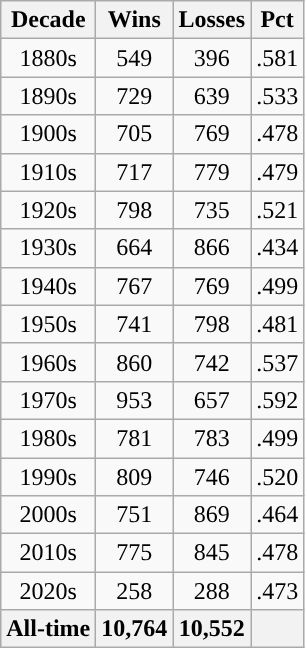<table class="wikitable" style="text-align:center">
<tr>
<th style="text-align:center; ">Decade</th>
<th style="text-align:center; ">Wins</th>
<th style="text-align:center; ">Losses</th>
<th style="text-align:center; ">Pct</th>
</tr>
<tr>
<td>1880s</td>
<td>549</td>
<td>396</td>
<td>.581</td>
</tr>
<tr>
<td>1890s</td>
<td>729</td>
<td>639</td>
<td>.533</td>
</tr>
<tr>
<td>1900s</td>
<td>705</td>
<td>769</td>
<td>.478</td>
</tr>
<tr>
<td>1910s</td>
<td>717</td>
<td>779</td>
<td>.479</td>
</tr>
<tr>
<td>1920s</td>
<td>798</td>
<td>735</td>
<td>.521</td>
</tr>
<tr>
<td>1930s</td>
<td>664</td>
<td>866</td>
<td>.434</td>
</tr>
<tr>
<td>1940s</td>
<td>767</td>
<td>769</td>
<td>.499</td>
</tr>
<tr>
<td>1950s</td>
<td>741</td>
<td>798</td>
<td>.481</td>
</tr>
<tr>
<td>1960s</td>
<td>860</td>
<td>742</td>
<td>.537</td>
</tr>
<tr>
<td>1970s</td>
<td>953</td>
<td>657</td>
<td>.592</td>
</tr>
<tr>
<td>1980s</td>
<td>781</td>
<td>783</td>
<td>.499</td>
</tr>
<tr>
<td>1990s</td>
<td>809</td>
<td>746</td>
<td>.520</td>
</tr>
<tr>
<td>2000s</td>
<td>751</td>
<td>869</td>
<td>.464</td>
</tr>
<tr>
<td>2010s</td>
<td>775</td>
<td>845</td>
<td>.478</td>
</tr>
<tr>
<td>2020s</td>
<td>258</td>
<td>288</td>
<td>.473</td>
</tr>
<tr style="background:#f0f0f0; font-weight:bold">
<th style="text-align:center; ">All-time</th>
<th style="text-align:center; ">10,764</th>
<th style="text-align:center; ">10,552</th>
<th style="text-align:center; "></th>
</tr>
</table>
